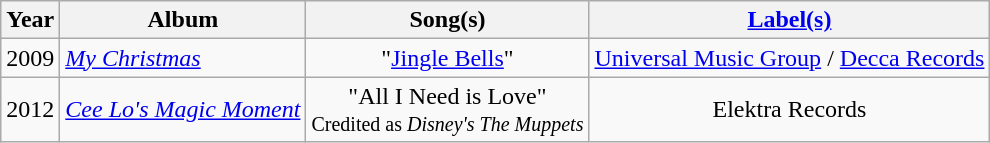<table class="wikitable">
<tr>
<th>Year</th>
<th>Album</th>
<th>Song(s)</th>
<th><a href='#'>Label(s)</a></th>
</tr>
<tr>
<td style="text-align:center;">2009</td>
<td style="text-align:left;"><em><a href='#'>My Christmas</a></em></td>
<td style="text-align:center;">"<a href='#'>Jingle Bells</a>"</td>
<td style="text-align:center;"><a href='#'>Universal Music Group</a> / <a href='#'>Decca Records</a></td>
</tr>
<tr>
<td style="text-align:center;">2012</td>
<td style="text-align:left;"><em><a href='#'>Cee Lo's Magic Moment</a></em></td>
<td style="text-align:center;">"All I Need is Love"<br><small>Credited as <em>Disney's The Muppets</em></small></td>
<td style="text-align:center;">Elektra Records</td>
</tr>
</table>
